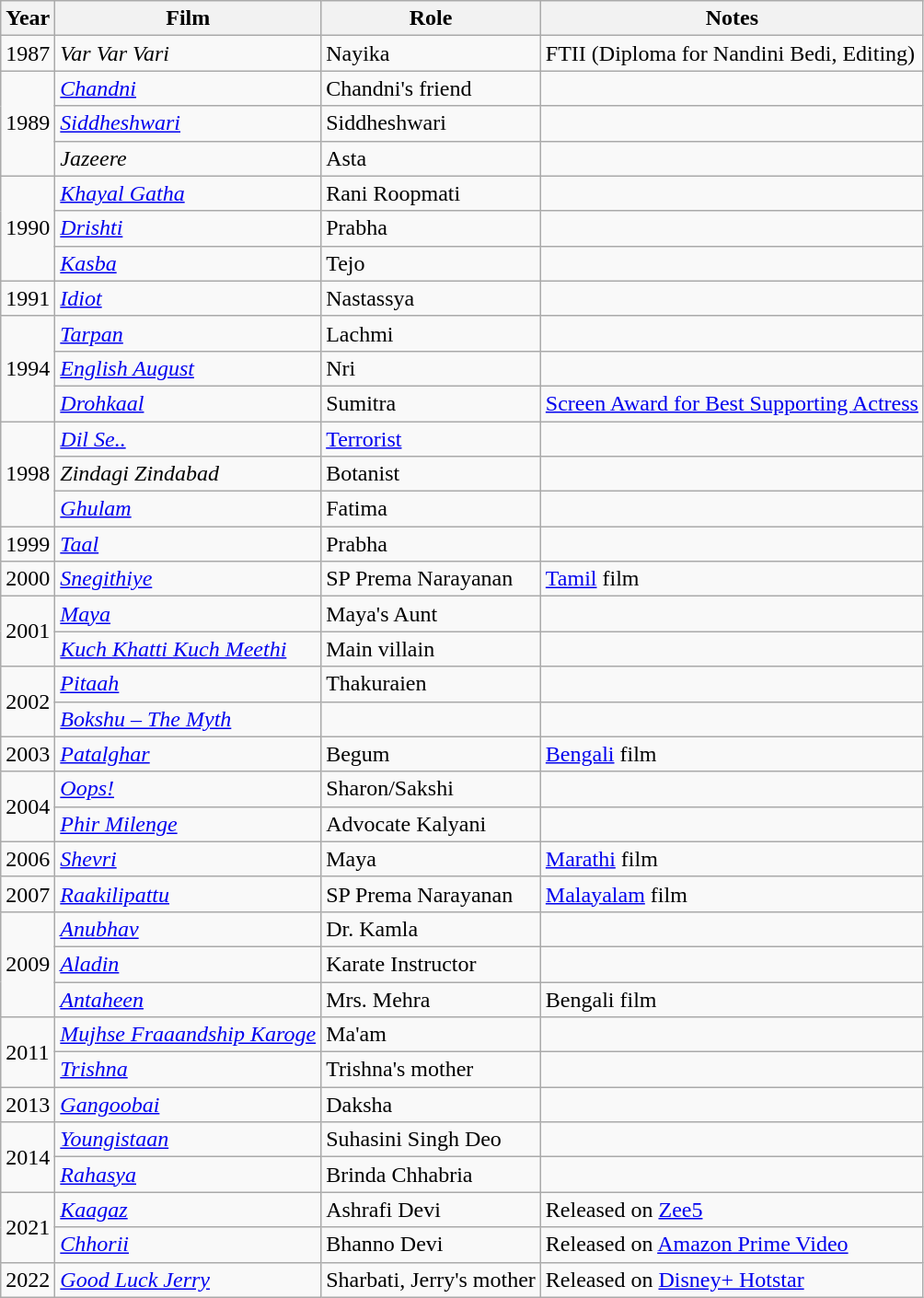<table class="wikitable">
<tr>
<th>Year</th>
<th>Film</th>
<th>Role</th>
<th>Notes</th>
</tr>
<tr>
<td>1987</td>
<td><em>Var Var Vari</em></td>
<td>Nayika</td>
<td>FTII (Diploma for Nandini Bedi, Editing)</td>
</tr>
<tr>
<td rowspan="3">1989</td>
<td><em><a href='#'>Chandni</a></em></td>
<td>Chandni's friend</td>
<td></td>
</tr>
<tr>
<td><em><a href='#'>Siddheshwari</a></em></td>
<td>Siddheshwari</td>
<td></td>
</tr>
<tr>
<td><em>Jazeere</em></td>
<td>Asta</td>
<td></td>
</tr>
<tr>
<td rowspan="3">1990</td>
<td><em><a href='#'>Khayal Gatha</a></em></td>
<td>Rani Roopmati</td>
<td></td>
</tr>
<tr>
<td><em><a href='#'>Drishti</a></em></td>
<td>Prabha</td>
<td></td>
</tr>
<tr>
<td><em><a href='#'>Kasba</a></em></td>
<td>Tejo</td>
<td></td>
</tr>
<tr>
<td>1991</td>
<td><em><a href='#'>Idiot</a></em></td>
<td>Nastassya</td>
<td></td>
</tr>
<tr>
<td rowspan="3">1994</td>
<td><em><a href='#'>Tarpan</a></em></td>
<td>Lachmi</td>
<td></td>
</tr>
<tr>
<td><em><a href='#'>English August</a></em></td>
<td>Nri</td>
<td></td>
</tr>
<tr>
<td><em><a href='#'>Drohkaal</a></em></td>
<td>Sumitra</td>
<td><a href='#'>Screen Award for Best Supporting Actress</a></td>
</tr>
<tr>
<td rowspan="3">1998</td>
<td><em><a href='#'>Dil Se..</a></em></td>
<td><a href='#'>Terrorist</a></td>
<td></td>
</tr>
<tr>
<td><em>Zindagi Zindabad</em></td>
<td>Botanist</td>
<td></td>
</tr>
<tr>
<td><em><a href='#'>Ghulam</a></em></td>
<td>Fatima</td>
<td></td>
</tr>
<tr>
<td>1999</td>
<td><em><a href='#'>Taal</a></em></td>
<td>Prabha</td>
<td></td>
</tr>
<tr>
<td>2000</td>
<td><em><a href='#'>Snegithiye</a></em></td>
<td>SP Prema Narayanan</td>
<td><a href='#'>Tamil</a> film</td>
</tr>
<tr>
<td rowspan="2">2001</td>
<td><em><a href='#'>Maya</a></em></td>
<td>Maya's Aunt</td>
<td></td>
</tr>
<tr>
<td><em><a href='#'>Kuch Khatti Kuch Meethi</a></em></td>
<td>Main villain</td>
<td></td>
</tr>
<tr>
<td rowspan="2">2002</td>
<td><em><a href='#'>Pitaah</a></em></td>
<td>Thakuraien</td>
<td></td>
</tr>
<tr>
<td><em><a href='#'>Bokshu – The Myth</a></em></td>
<td></td>
<td></td>
</tr>
<tr>
<td>2003</td>
<td><em><a href='#'>Patalghar</a></em></td>
<td>Begum</td>
<td><a href='#'>Bengali</a> film</td>
</tr>
<tr>
<td rowspan="2">2004</td>
<td><em><a href='#'>Oops!</a></em></td>
<td>Sharon/Sakshi</td>
<td></td>
</tr>
<tr>
<td><em><a href='#'>Phir Milenge</a></em></td>
<td>Advocate Kalyani</td>
<td></td>
</tr>
<tr>
<td>2006</td>
<td><em><a href='#'>Shevri</a></em></td>
<td>Maya</td>
<td><a href='#'>Marathi</a> film</td>
</tr>
<tr>
<td>2007</td>
<td><em><a href='#'>Raakilipattu</a></em></td>
<td>SP Prema Narayanan</td>
<td><a href='#'>Malayalam</a> film</td>
</tr>
<tr>
<td rowspan="3">2009</td>
<td><em><a href='#'>Anubhav</a></em></td>
<td>Dr. Kamla</td>
<td></td>
</tr>
<tr>
<td><em><a href='#'>Aladin</a></em></td>
<td>Karate Instructor</td>
<td></td>
</tr>
<tr>
<td><em><a href='#'>Antaheen</a></em></td>
<td>Mrs. Mehra</td>
<td>Bengali film</td>
</tr>
<tr>
<td rowspan="2">2011</td>
<td><em><a href='#'>Mujhse Fraaandship Karoge</a></em></td>
<td>Ma'am</td>
<td></td>
</tr>
<tr>
<td><em><a href='#'>Trishna</a></em></td>
<td>Trishna's mother</td>
<td></td>
</tr>
<tr>
<td>2013</td>
<td><em><a href='#'>Gangoobai</a></em></td>
<td>Daksha</td>
<td></td>
</tr>
<tr>
<td rowspan="2">2014</td>
<td><em><a href='#'>Youngistaan</a></em></td>
<td>Suhasini Singh Deo</td>
<td></td>
</tr>
<tr>
<td><em><a href='#'>Rahasya</a></em></td>
<td>Brinda Chhabria</td>
<td></td>
</tr>
<tr>
<td rowspan="2">2021</td>
<td><em><a href='#'>Kaagaz</a></em></td>
<td>Ashrafi Devi</td>
<td>Released on <a href='#'>Zee5</a></td>
</tr>
<tr>
<td><em><a href='#'>Chhorii</a></em></td>
<td>Bhanno Devi</td>
<td>Released on <a href='#'>Amazon Prime Video</a></td>
</tr>
<tr>
<td>2022</td>
<td><em><a href='#'>Good Luck Jerry</a></em></td>
<td>Sharbati, Jerry's mother</td>
<td>Released on <a href='#'>Disney+ Hotstar</a></td>
</tr>
</table>
